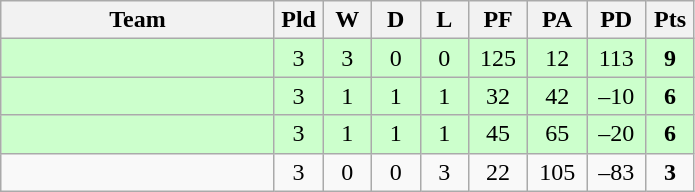<table class="wikitable" style="text-align:center;">
<tr>
<th width=175>Team</th>
<th width=25 abbr="Played">Pld</th>
<th width=25 abbr="Won">W</th>
<th width=25 abbr="Drawn">D</th>
<th width=25 abbr="Lost">L</th>
<th width=32 abbr="Points for">PF</th>
<th width=32 abbr="Points against">PA</th>
<th width=32 abbr="Points difference">PD</th>
<th width=25 abbr="Points">Pts</th>
</tr>
<tr bgcolor=ccffcc>
<td align=left></td>
<td>3</td>
<td>3</td>
<td>0</td>
<td>0</td>
<td>125</td>
<td>12</td>
<td>113</td>
<td><strong>9</strong></td>
</tr>
<tr bgcolor=ccffcc>
<td align=left></td>
<td>3</td>
<td>1</td>
<td>1</td>
<td>1</td>
<td>32</td>
<td>42</td>
<td>–10</td>
<td><strong>6</strong></td>
</tr>
<tr bgcolor=ccffcc>
<td align=left></td>
<td>3</td>
<td>1</td>
<td>1</td>
<td>1</td>
<td>45</td>
<td>65</td>
<td>–20</td>
<td><strong>6</strong></td>
</tr>
<tr>
<td align=left></td>
<td>3</td>
<td>0</td>
<td>0</td>
<td>3</td>
<td>22</td>
<td>105</td>
<td>–83</td>
<td><strong>3</strong></td>
</tr>
</table>
